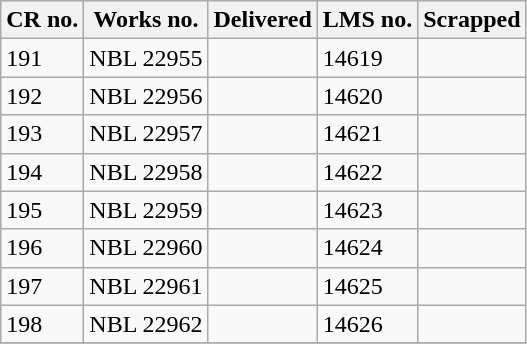<table class="wikitable sortable">
<tr>
<th>CR no.</th>
<th>Works no.</th>
<th>Delivered</th>
<th>LMS no.</th>
<th>Scrapped</th>
</tr>
<tr>
<td>191</td>
<td>NBL 22955</td>
<td></td>
<td>14619</td>
<td></td>
</tr>
<tr>
<td>192</td>
<td>NBL 22956</td>
<td></td>
<td>14620</td>
<td></td>
</tr>
<tr>
<td>193</td>
<td>NBL 22957</td>
<td></td>
<td>14621</td>
<td></td>
</tr>
<tr>
<td>194</td>
<td>NBL 22958</td>
<td></td>
<td>14622</td>
<td></td>
</tr>
<tr>
<td>195</td>
<td>NBL 22959</td>
<td></td>
<td>14623</td>
<td></td>
</tr>
<tr>
<td>196</td>
<td>NBL 22960</td>
<td></td>
<td>14624</td>
<td></td>
</tr>
<tr>
<td>197</td>
<td>NBL 22961</td>
<td></td>
<td>14625</td>
<td></td>
</tr>
<tr>
<td>198</td>
<td>NBL 22962</td>
<td></td>
<td>14626</td>
<td></td>
</tr>
<tr>
</tr>
</table>
